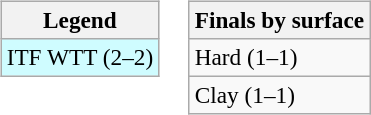<table>
<tr valign=top>
<td><br><table class="wikitable" style=font-size:97%>
<tr>
<th>Legend</th>
</tr>
<tr style="background:#cffcff;">
<td>ITF WTT (2–2)</td>
</tr>
</table>
</td>
<td><br><table class="wikitable" style=font-size:97%>
<tr>
<th>Finals by surface</th>
</tr>
<tr>
<td>Hard (1–1)</td>
</tr>
<tr>
<td>Clay (1–1)</td>
</tr>
</table>
</td>
</tr>
</table>
